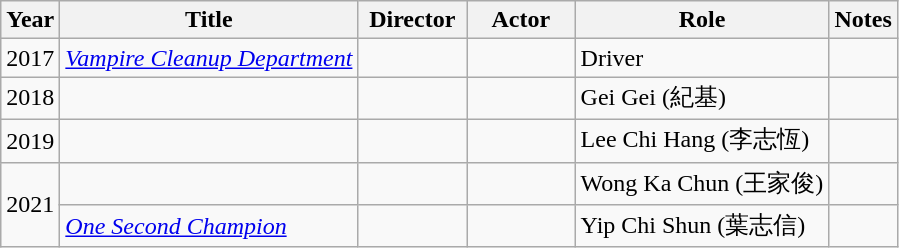<table class="wikitable">
<tr>
<th>Year</th>
<th>Title</th>
<th style="width:65px;">Director</th>
<th style="width:65px;">Actor</th>
<th>Role</th>
<th>Notes</th>
</tr>
<tr>
<td>2017</td>
<td><em><a href='#'>Vampire Cleanup Department</a></em></td>
<td></td>
<td></td>
<td>Driver</td>
<td></td>
</tr>
<tr>
<td>2018</td>
<td><em></em></td>
<td></td>
<td></td>
<td>Gei Gei (紀基)</td>
<td></td>
</tr>
<tr>
<td>2019</td>
<td><em></em></td>
<td></td>
<td></td>
<td>Lee Chi Hang (李志恆)</td>
<td></td>
</tr>
<tr>
<td rowspan="2">2021</td>
<td><em></em></td>
<td></td>
<td></td>
<td>Wong Ka Chun (王家俊)</td>
<td></td>
</tr>
<tr>
<td><em><a href='#'>One Second Champion</a></em></td>
<td></td>
<td></td>
<td>Yip Chi Shun (葉志信)</td>
<td></td>
</tr>
</table>
